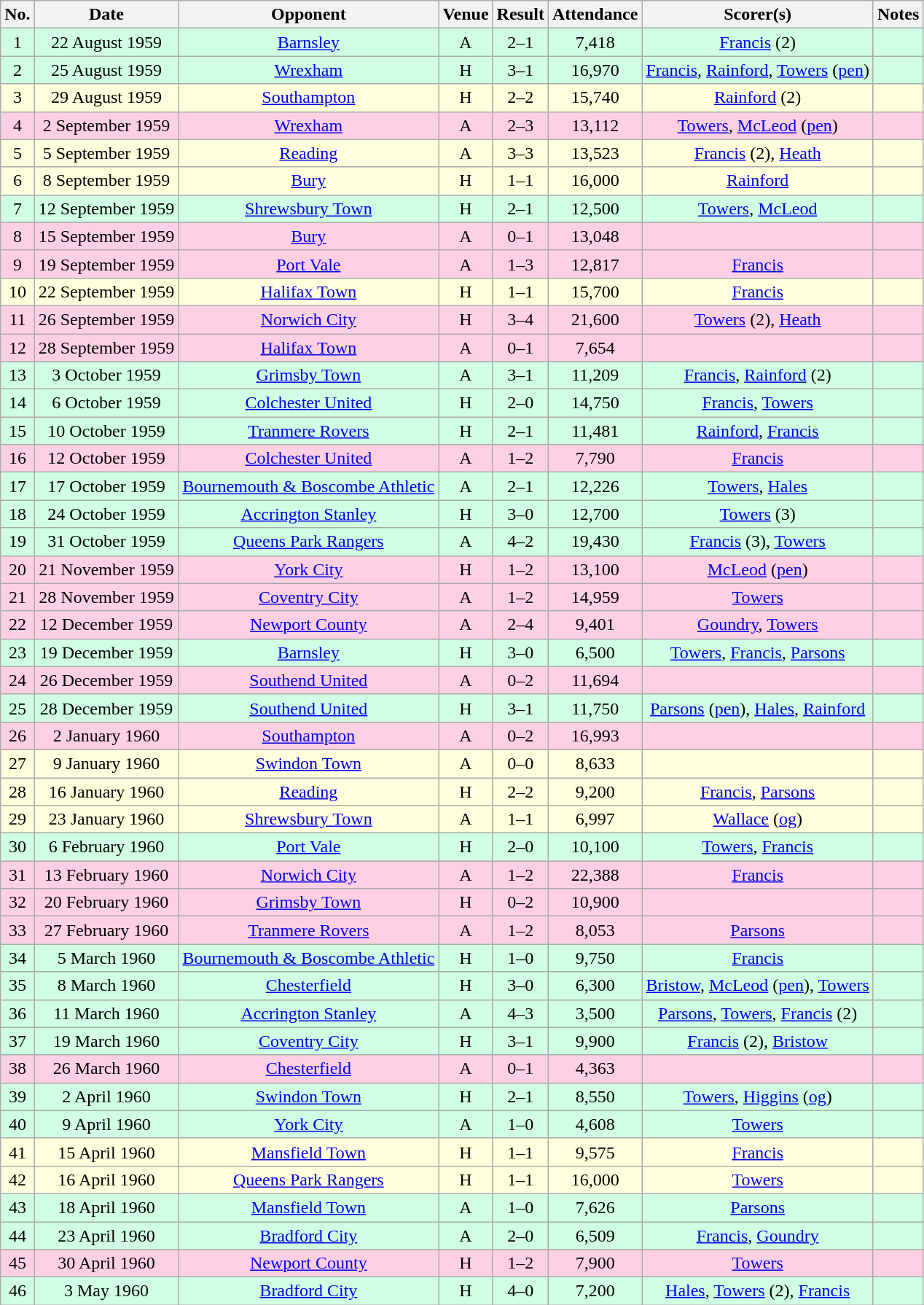<table class="wikitable sortable" style="text-align:center;">
<tr>
<th>No.</th>
<th>Date</th>
<th>Opponent</th>
<th>Venue</th>
<th>Result</th>
<th>Attendance</th>
<th>Scorer(s)</th>
<th>Notes</th>
</tr>
<tr style="background:#d0ffe3;">
<td>1</td>
<td>22 August 1959</td>
<td><a href='#'>Barnsley</a></td>
<td>A</td>
<td>2–1</td>
<td>7,418</td>
<td><a href='#'>Francis</a> (2)</td>
<td></td>
</tr>
<tr style="background:#d0ffe3;">
<td>2</td>
<td>25 August 1959</td>
<td><a href='#'>Wrexham</a></td>
<td>H</td>
<td>3–1</td>
<td>16,970</td>
<td><a href='#'>Francis</a>, <a href='#'>Rainford</a>, <a href='#'>Towers</a> (<a href='#'>pen</a>)</td>
<td></td>
</tr>
<tr style="background:#ffd;">
<td>3</td>
<td>29 August 1959</td>
<td><a href='#'>Southampton</a></td>
<td>H</td>
<td>2–2</td>
<td>15,740</td>
<td><a href='#'>Rainford</a> (2)</td>
<td></td>
</tr>
<tr style="background:#ffd0e3;">
<td>4</td>
<td>2 September 1959</td>
<td><a href='#'>Wrexham</a></td>
<td>A</td>
<td>2–3</td>
<td>13,112</td>
<td><a href='#'>Towers</a>, <a href='#'>McLeod</a> (<a href='#'>pen</a>)</td>
<td></td>
</tr>
<tr style="background:#ffd;">
<td>5</td>
<td>5 September 1959</td>
<td><a href='#'>Reading</a></td>
<td>A</td>
<td>3–3</td>
<td>13,523</td>
<td><a href='#'>Francis</a> (2), <a href='#'>Heath</a></td>
<td></td>
</tr>
<tr style="background:#ffd;">
<td>6</td>
<td>8 September 1959</td>
<td><a href='#'>Bury</a></td>
<td>H</td>
<td>1–1</td>
<td>16,000</td>
<td><a href='#'>Rainford</a></td>
<td></td>
</tr>
<tr style="background:#d0ffe3;">
<td>7</td>
<td>12 September 1959</td>
<td><a href='#'>Shrewsbury Town</a></td>
<td>H</td>
<td>2–1</td>
<td>12,500</td>
<td><a href='#'>Towers</a>, <a href='#'>McLeod</a></td>
<td></td>
</tr>
<tr style="background:#ffd0e3;">
<td>8</td>
<td>15 September 1959</td>
<td><a href='#'>Bury</a></td>
<td>A</td>
<td>0–1</td>
<td>13,048</td>
<td></td>
<td></td>
</tr>
<tr style="background:#ffd0e3;">
<td>9</td>
<td>19 September 1959</td>
<td><a href='#'>Port Vale</a></td>
<td>A</td>
<td>1–3</td>
<td>12,817</td>
<td><a href='#'>Francis</a></td>
<td></td>
</tr>
<tr style="background:#ffd;">
<td>10</td>
<td>22 September 1959</td>
<td><a href='#'>Halifax Town</a></td>
<td>H</td>
<td>1–1</td>
<td>15,700</td>
<td><a href='#'>Francis</a></td>
<td></td>
</tr>
<tr style="background:#ffd0e3;">
<td>11</td>
<td>26 September 1959</td>
<td><a href='#'>Norwich City</a></td>
<td>H</td>
<td>3–4</td>
<td>21,600</td>
<td><a href='#'>Towers</a> (2), <a href='#'>Heath</a></td>
<td></td>
</tr>
<tr style="background:#ffd0e3;">
<td>12</td>
<td>28 September 1959</td>
<td><a href='#'>Halifax Town</a></td>
<td>A</td>
<td>0–1</td>
<td>7,654</td>
<td></td>
<td></td>
</tr>
<tr style="background:#d0ffe3;">
<td>13</td>
<td>3 October 1959</td>
<td><a href='#'>Grimsby Town</a></td>
<td>A</td>
<td>3–1</td>
<td>11,209</td>
<td><a href='#'>Francis</a>, <a href='#'>Rainford</a> (2)</td>
<td></td>
</tr>
<tr style="background:#d0ffe3;">
<td>14</td>
<td>6 October 1959</td>
<td><a href='#'>Colchester United</a></td>
<td>H</td>
<td>2–0</td>
<td>14,750</td>
<td><a href='#'>Francis</a>, <a href='#'>Towers</a></td>
<td></td>
</tr>
<tr style="background:#d0ffe3;">
<td>15</td>
<td>10 October 1959</td>
<td><a href='#'>Tranmere Rovers</a></td>
<td>H</td>
<td>2–1</td>
<td>11,481</td>
<td><a href='#'>Rainford</a>, <a href='#'>Francis</a></td>
<td></td>
</tr>
<tr style="background:#ffd0e3;">
<td>16</td>
<td>12 October 1959</td>
<td><a href='#'>Colchester United</a></td>
<td>A</td>
<td>1–2</td>
<td>7,790</td>
<td><a href='#'>Francis</a></td>
<td></td>
</tr>
<tr style="background:#d0ffe3;">
<td>17</td>
<td>17 October 1959</td>
<td><a href='#'>Bournemouth & Boscombe Athletic</a></td>
<td>A</td>
<td>2–1</td>
<td>12,226</td>
<td><a href='#'>Towers</a>, <a href='#'>Hales</a></td>
<td></td>
</tr>
<tr style="background:#d0ffe3;">
<td>18</td>
<td>24 October 1959</td>
<td><a href='#'>Accrington Stanley</a></td>
<td>H</td>
<td>3–0</td>
<td>12,700</td>
<td><a href='#'>Towers</a> (3)</td>
<td></td>
</tr>
<tr style="background:#d0ffe3;">
<td>19</td>
<td>31 October 1959</td>
<td><a href='#'>Queens Park Rangers</a></td>
<td>A</td>
<td>4–2</td>
<td>19,430</td>
<td><a href='#'>Francis</a> (3), <a href='#'>Towers</a></td>
<td></td>
</tr>
<tr style="background:#ffd0e3;">
<td>20</td>
<td>21 November 1959</td>
<td><a href='#'>York City</a></td>
<td>H</td>
<td>1–2</td>
<td>13,100</td>
<td><a href='#'>McLeod</a> (<a href='#'>pen</a>)</td>
<td></td>
</tr>
<tr style="background:#ffd0e3;">
<td>21</td>
<td>28 November 1959</td>
<td><a href='#'>Coventry City</a></td>
<td>A</td>
<td>1–2</td>
<td>14,959</td>
<td><a href='#'>Towers</a></td>
<td></td>
</tr>
<tr style="background:#ffd0e3;">
<td>22</td>
<td>12 December 1959</td>
<td><a href='#'>Newport County</a></td>
<td>A</td>
<td>2–4</td>
<td>9,401</td>
<td><a href='#'>Goundry</a>, <a href='#'>Towers</a></td>
<td></td>
</tr>
<tr style="background:#d0ffe3;">
<td>23</td>
<td>19 December 1959</td>
<td><a href='#'>Barnsley</a></td>
<td>H</td>
<td>3–0</td>
<td>6,500</td>
<td><a href='#'>Towers</a>, <a href='#'>Francis</a>, <a href='#'>Parsons</a></td>
<td></td>
</tr>
<tr style="background:#ffd0e3;">
<td>24</td>
<td>26 December 1959</td>
<td><a href='#'>Southend United</a></td>
<td>A</td>
<td>0–2</td>
<td>11,694</td>
<td></td>
<td></td>
</tr>
<tr style="background:#d0ffe3;">
<td>25</td>
<td>28 December 1959</td>
<td><a href='#'>Southend United</a></td>
<td>H</td>
<td>3–1</td>
<td>11,750</td>
<td><a href='#'>Parsons</a> (<a href='#'>pen</a>), <a href='#'>Hales</a>, <a href='#'>Rainford</a></td>
<td></td>
</tr>
<tr style="background:#ffd0e3;">
<td>26</td>
<td>2 January 1960</td>
<td><a href='#'>Southampton</a></td>
<td>A</td>
<td>0–2</td>
<td>16,993</td>
<td></td>
<td></td>
</tr>
<tr style="background:#ffd;">
<td>27</td>
<td>9 January 1960</td>
<td><a href='#'>Swindon Town</a></td>
<td>A</td>
<td>0–0</td>
<td>8,633</td>
<td></td>
<td></td>
</tr>
<tr style="background:#ffd;">
<td>28</td>
<td>16 January 1960</td>
<td><a href='#'>Reading</a></td>
<td>H</td>
<td>2–2</td>
<td>9,200</td>
<td><a href='#'>Francis</a>, <a href='#'>Parsons</a></td>
<td></td>
</tr>
<tr style="background:#ffd;">
<td>29</td>
<td>23 January 1960</td>
<td><a href='#'>Shrewsbury Town</a></td>
<td>A</td>
<td>1–1</td>
<td>6,997</td>
<td><a href='#'>Wallace</a> (<a href='#'>og</a>)</td>
<td></td>
</tr>
<tr style="background:#d0ffe3;">
<td>30</td>
<td>6 February 1960</td>
<td><a href='#'>Port Vale</a></td>
<td>H</td>
<td>2–0</td>
<td>10,100</td>
<td><a href='#'>Towers</a>, <a href='#'>Francis</a></td>
<td></td>
</tr>
<tr style="background:#ffd0e3;">
<td>31</td>
<td>13 February 1960</td>
<td><a href='#'>Norwich City</a></td>
<td>A</td>
<td>1–2</td>
<td>22,388</td>
<td><a href='#'>Francis</a></td>
<td></td>
</tr>
<tr style="background:#ffd0e3;">
<td>32</td>
<td>20 February 1960</td>
<td><a href='#'>Grimsby Town</a></td>
<td>H</td>
<td>0–2</td>
<td>10,900</td>
<td></td>
<td></td>
</tr>
<tr style="background:#ffd0e3;">
<td>33</td>
<td>27 February 1960</td>
<td><a href='#'>Tranmere Rovers</a></td>
<td>A</td>
<td>1–2</td>
<td>8,053</td>
<td><a href='#'>Parsons</a></td>
<td></td>
</tr>
<tr style="background:#d0ffe3;">
<td>34</td>
<td>5 March 1960</td>
<td><a href='#'>Bournemouth & Boscombe Athletic</a></td>
<td>H</td>
<td>1–0</td>
<td>9,750</td>
<td><a href='#'>Francis</a></td>
<td></td>
</tr>
<tr style="background:#d0ffe3;">
<td>35</td>
<td>8 March 1960</td>
<td><a href='#'>Chesterfield</a></td>
<td>H</td>
<td>3–0</td>
<td>6,300</td>
<td><a href='#'>Bristow</a>, <a href='#'>McLeod</a> (<a href='#'>pen</a>), <a href='#'>Towers</a></td>
<td></td>
</tr>
<tr style="background:#d0ffe3;">
<td>36</td>
<td>11 March 1960</td>
<td><a href='#'>Accrington Stanley</a></td>
<td>A</td>
<td>4–3</td>
<td>3,500</td>
<td><a href='#'>Parsons</a>, <a href='#'>Towers</a>, <a href='#'>Francis</a> (2)</td>
<td></td>
</tr>
<tr style="background:#d0ffe3;">
<td>37</td>
<td>19 March 1960</td>
<td><a href='#'>Coventry City</a></td>
<td>H</td>
<td>3–1</td>
<td>9,900</td>
<td><a href='#'>Francis</a> (2), <a href='#'>Bristow</a></td>
<td></td>
</tr>
<tr style="background:#ffd0e3;">
<td>38</td>
<td>26 March 1960</td>
<td><a href='#'>Chesterfield</a></td>
<td>A</td>
<td>0–1</td>
<td>4,363</td>
<td></td>
<td></td>
</tr>
<tr style="background:#d0ffe3;">
<td>39</td>
<td>2 April 1960</td>
<td><a href='#'>Swindon Town</a></td>
<td>H</td>
<td>2–1</td>
<td>8,550</td>
<td><a href='#'>Towers</a>, <a href='#'>Higgins</a> (<a href='#'>og</a>)</td>
<td></td>
</tr>
<tr style="background:#d0ffe3;">
<td>40</td>
<td>9 April 1960</td>
<td><a href='#'>York City</a></td>
<td>A</td>
<td>1–0</td>
<td>4,608</td>
<td><a href='#'>Towers</a></td>
<td></td>
</tr>
<tr style="background:#ffd;">
<td>41</td>
<td>15 April 1960</td>
<td><a href='#'>Mansfield Town</a></td>
<td>H</td>
<td>1–1</td>
<td>9,575</td>
<td><a href='#'>Francis</a></td>
<td></td>
</tr>
<tr style="background:#ffd;">
<td>42</td>
<td>16 April 1960</td>
<td><a href='#'>Queens Park Rangers</a></td>
<td>H</td>
<td>1–1</td>
<td>16,000</td>
<td><a href='#'>Towers</a></td>
<td></td>
</tr>
<tr style="background:#d0ffe3;">
<td>43</td>
<td>18 April 1960</td>
<td><a href='#'>Mansfield Town</a></td>
<td>A</td>
<td>1–0</td>
<td>7,626</td>
<td><a href='#'>Parsons</a></td>
<td></td>
</tr>
<tr style="background:#d0ffe3;">
<td>44</td>
<td>23 April 1960</td>
<td><a href='#'>Bradford City</a></td>
<td>A</td>
<td>2–0</td>
<td>6,509</td>
<td><a href='#'>Francis</a>, <a href='#'>Goundry</a></td>
<td></td>
</tr>
<tr style="background:#ffd0e3;">
<td>45</td>
<td>30 April 1960</td>
<td><a href='#'>Newport County</a></td>
<td>H</td>
<td>1–2</td>
<td>7,900</td>
<td><a href='#'>Towers</a></td>
<td></td>
</tr>
<tr style="background:#d0ffe3;">
<td>46</td>
<td>3 May 1960</td>
<td><a href='#'>Bradford City</a></td>
<td>H</td>
<td>4–0</td>
<td>7,200</td>
<td><a href='#'>Hales</a>, <a href='#'>Towers</a> (2), <a href='#'>Francis</a></td>
<td></td>
</tr>
</table>
